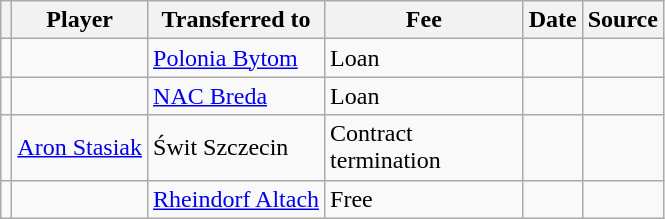<table class="wikitable plainrowheaders sortable">
<tr>
<th></th>
<th scope="col">Player</th>
<th>Transferred to</th>
<th style="width: 125px;">Fee</th>
<th scope="col">Date</th>
<th scope="col">Source</th>
</tr>
<tr>
<td align="center"></td>
<td> </td>
<td> <a href='#'>Polonia Bytom</a></td>
<td>Loan</td>
<td></td>
<td></td>
</tr>
<tr>
<td align="center"></td>
<td></td>
<td> <a href='#'>NAC Breda</a></td>
<td>Loan</td>
<td></td>
<td></td>
</tr>
<tr>
<td align="center"></td>
<td> <a href='#'>Aron Stasiak</a></td>
<td> Świt Szczecin</td>
<td>Contract termination</td>
<td></td>
<td></td>
</tr>
<tr>
<td align="center"></td>
<td></td>
<td> <a href='#'>Rheindorf Altach</a></td>
<td>Free</td>
<td></td>
<td></td>
</tr>
</table>
